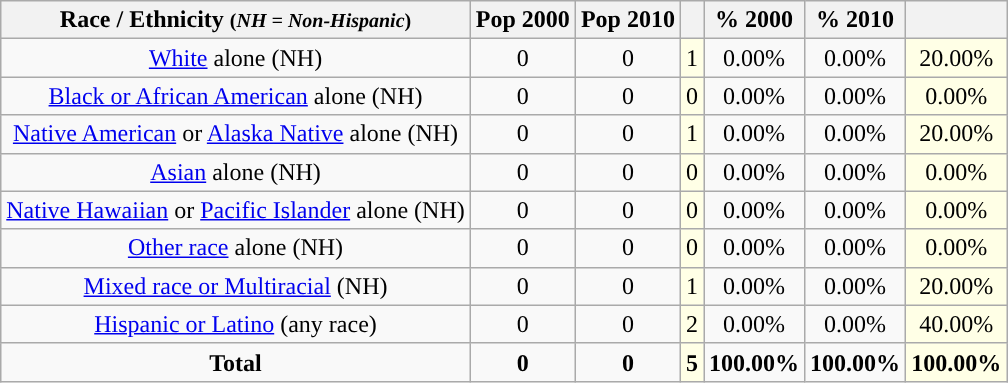<table class="wikitable" style="text-align:center;">
<tr>
<th>Race / Ethnicity <small>(<em>NH = Non-Hispanic</em>)</small></th>
<th>Pop 2000</th>
<th>Pop 2010</th>
<th></th>
<th>% 2000</th>
<th>% 2010</th>
<th></th>
</tr>
<tr>
<td><a href='#'>White</a> alone (NH)</td>
<td>0</td>
<td>0</td>
<td style='background: #ffffe6;'>1</td>
<td>0.00%</td>
<td>0.00%</td>
<td style='background: #ffffe6;'>20.00%</td>
</tr>
<tr>
<td><a href='#'>Black or African American</a> alone (NH)</td>
<td>0</td>
<td>0</td>
<td style='background: #ffffe6;'>0</td>
<td>0.00%</td>
<td>0.00%</td>
<td style='background: #ffffe6;'>0.00%</td>
</tr>
<tr>
<td><a href='#'>Native American</a> or <a href='#'>Alaska Native</a> alone (NH)</td>
<td>0</td>
<td>0</td>
<td style='background: #ffffe6;'>1</td>
<td>0.00%</td>
<td>0.00%</td>
<td style='background: #ffffe6;'>20.00%</td>
</tr>
<tr>
<td><a href='#'>Asian</a> alone (NH)</td>
<td>0</td>
<td>0</td>
<td style='background: #ffffe6;'>0</td>
<td>0.00%</td>
<td>0.00%</td>
<td style='background: #ffffe6;'>0.00%</td>
</tr>
<tr>
<td><a href='#'>Native Hawaiian</a> or <a href='#'>Pacific Islander</a> alone (NH)</td>
<td>0</td>
<td>0</td>
<td style='background: #ffffe6;'>0</td>
<td>0.00%</td>
<td>0.00%</td>
<td style='background: #ffffe6;'>0.00%</td>
</tr>
<tr>
<td><a href='#'>Other race</a> alone (NH)</td>
<td>0</td>
<td>0</td>
<td style='background: #ffffe6;'>0</td>
<td>0.00%</td>
<td>0.00%</td>
<td style='background: #ffffe6;'>0.00%</td>
</tr>
<tr>
<td><a href='#'>Mixed race or Multiracial</a> (NH)</td>
<td>0</td>
<td>0</td>
<td style='background: #ffffe6;'>1</td>
<td>0.00%</td>
<td>0.00%</td>
<td style='background: #ffffe6;'>20.00%</td>
</tr>
<tr>
<td><a href='#'>Hispanic or Latino</a> (any race)</td>
<td>0</td>
<td>0</td>
<td style='background: #ffffe6;'>2</td>
<td>0.00%</td>
<td>0.00%</td>
<td style='background: #ffffe6;'>40.00%</td>
</tr>
<tr>
<td><strong>Total</strong></td>
<td><strong>0</strong></td>
<td><strong>0</strong></td>
<td style='background: #ffffe6;'><strong>5</strong></td>
<td><strong>100.00%</strong></td>
<td><strong>100.00%</strong></td>
<td style='background: #ffffe6;'><strong>100.00%</strong></td>
</tr>
</table>
